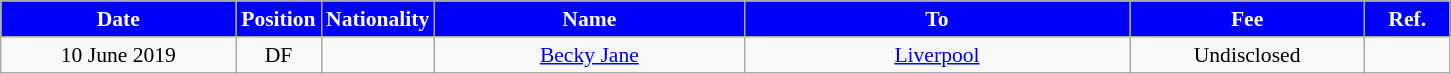<table class="wikitable" style="text-align:center; font-size:90%; ">
<tr>
<th style="background:#00f; color:white; width:150px;">Date</th>
<th style="background:#00f; color:white; width:50px;">Position</th>
<th style="background:#00f; color:white; width:50px;">Nationality</th>
<th style="background:#00f; color:white; width:200px;">Name</th>
<th style="background:#00f; color:white; width:250px;">To</th>
<th style="background:#00f; color:white; width:150px;">Fee</th>
<th style="background:#00f; color:white; width:50px;">Ref.</th>
</tr>
<tr>
<td>10 June 2019</td>
<td>DF</td>
<td></td>
<td><a href='#'>Becky Jane</a></td>
<td><a href='#'>Liverpool</a></td>
<td>Undisclosed</td>
<td></td>
</tr>
</table>
